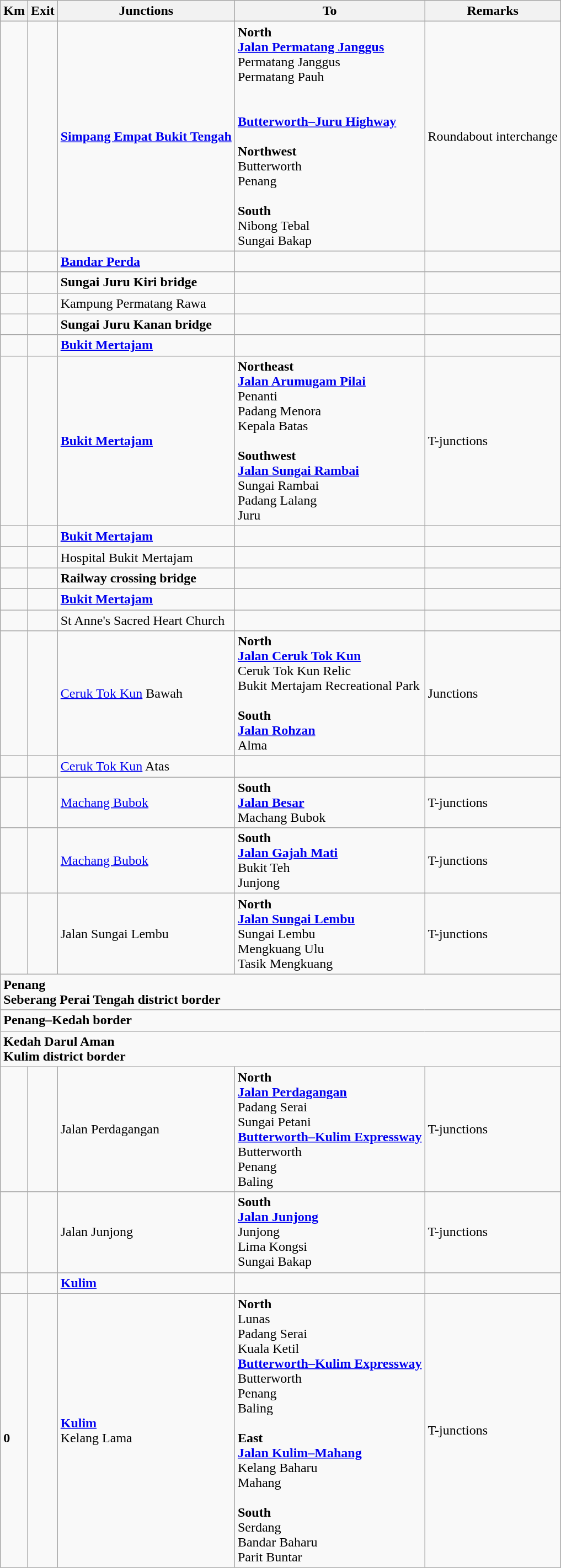<table class="wikitable">
<tr>
<th>Km</th>
<th>Exit</th>
<th>Junctions</th>
<th>To</th>
<th>Remarks</th>
</tr>
<tr>
<td></td>
<td></td>
<td><strong><a href='#'>Simpang Empat Bukit Tengah</a></strong></td>
<td><strong>North</strong><br> <strong><a href='#'>Jalan Permatang Janggus</a></strong><br>Permatang Janggus<br>Permatang Pauh<br><br><br> <strong><a href='#'>Butterworth–Juru Highway</a></strong><br><br><strong>Northwest</strong><br> Butterworth<br> Penang<br><br><strong>South</strong><br> Nibong Tebal<br> Sungai Bakap</td>
<td>Roundabout interchange</td>
</tr>
<tr>
<td></td>
<td></td>
<td><strong><a href='#'>Bandar Perda</a></strong></td>
<td></td>
<td></td>
</tr>
<tr>
<td></td>
<td></td>
<td><strong>Sungai Juru Kiri bridge</strong></td>
<td></td>
<td></td>
</tr>
<tr>
<td></td>
<td></td>
<td>Kampung Permatang Rawa</td>
<td></td>
<td></td>
</tr>
<tr>
<td></td>
<td></td>
<td><strong>Sungai Juru Kanan bridge</strong></td>
<td></td>
<td></td>
</tr>
<tr>
<td></td>
<td></td>
<td><strong><a href='#'>Bukit Mertajam</a></strong></td>
<td></td>
<td></td>
</tr>
<tr>
<td></td>
<td></td>
<td><strong><a href='#'>Bukit Mertajam</a></strong></td>
<td><strong>Northeast</strong><br> <strong><a href='#'>Jalan Arumugam Pilai</a></strong><br>Penanti<br>Padang Menora<br>Kepala Batas<br><br><strong>Southwest</strong><br> <strong><a href='#'>Jalan Sungai Rambai</a></strong><br>Sungai Rambai<br>Padang Lalang<br>Juru</td>
<td>T-junctions</td>
</tr>
<tr>
<td></td>
<td></td>
<td><strong><a href='#'>Bukit Mertajam</a></strong></td>
<td></td>
<td></td>
</tr>
<tr>
<td></td>
<td></td>
<td>Hospital Bukit Mertajam </td>
<td></td>
<td></td>
</tr>
<tr>
<td></td>
<td></td>
<td><strong>Railway crossing bridge</strong></td>
<td></td>
<td></td>
</tr>
<tr>
<td></td>
<td></td>
<td><strong><a href='#'>Bukit Mertajam</a></strong></td>
<td></td>
<td></td>
</tr>
<tr>
<td></td>
<td></td>
<td>St Anne's Sacred Heart Church</td>
<td></td>
<td></td>
</tr>
<tr>
<td></td>
<td></td>
<td><a href='#'>Ceruk Tok Kun</a> Bawah</td>
<td><strong>North</strong><br> <strong><a href='#'>Jalan Ceruk Tok Kun</a></strong><br>Ceruk Tok Kun Relic<br>Bukit Mertajam Recreational Park<br><br><strong>South</strong><br> <strong><a href='#'>Jalan Rohzan</a></strong><br> Alma</td>
<td>Junctions</td>
</tr>
<tr>
<td></td>
<td></td>
<td><a href='#'>Ceruk Tok Kun</a> Atas</td>
<td></td>
<td></td>
</tr>
<tr>
<td></td>
<td></td>
<td><a href='#'>Machang Bubok</a></td>
<td><strong>South</strong><br> <strong><a href='#'>Jalan Besar</a></strong><br>Machang Bubok</td>
<td>T-junctions</td>
</tr>
<tr>
<td></td>
<td></td>
<td><a href='#'>Machang Bubok</a></td>
<td><strong>South</strong><br> <strong><a href='#'>Jalan Gajah Mati</a></strong><br>Bukit Teh<br>Junjong</td>
<td>T-junctions</td>
</tr>
<tr>
<td></td>
<td></td>
<td>Jalan Sungai Lembu</td>
<td><strong>North</strong><br> <strong><a href='#'>Jalan Sungai Lembu</a></strong><br>Sungai Lembu<br>Mengkuang Ulu<br>Tasik Mengkuang</td>
<td>T-junctions</td>
</tr>
<tr>
<td style="width:600px" colspan="6" style="text-align:center; background:blue;"><strong><span>Penang<br>Seberang Perai Tengah district border</span></strong></td>
</tr>
<tr>
<td style="width:600px" colspan="6" style="text-align:center; background:yellow;"><strong><span>Penang–Kedah border</span></strong></td>
</tr>
<tr>
<td style="width:600px" colspan="6" style="text-align:center; background:blue;"><strong><span>Kedah Darul Aman<br>Kulim district border</span></strong></td>
</tr>
<tr>
<td></td>
<td></td>
<td>Jalan Perdagangan</td>
<td><strong>North</strong><br> <strong><a href='#'>Jalan Perdagangan</a></strong><br>Padang Serai<br>Sungai Petani<br>   <strong><a href='#'>Butterworth–Kulim Expressway</a></strong><br>Butterworth<br>Penang<br>Baling</td>
<td>T-junctions</td>
</tr>
<tr>
<td></td>
<td></td>
<td>Jalan Junjong</td>
<td><strong>South</strong><br> <strong><a href='#'>Jalan Junjong</a></strong><br>Junjong<br>Lima Kongsi<br>Sungai Bakap</td>
<td>T-junctions</td>
</tr>
<tr>
<td></td>
<td></td>
<td><strong><a href='#'>Kulim</a></strong></td>
<td></td>
<td></td>
</tr>
<tr>
<td><br><strong>0</strong></td>
<td></td>
<td><strong><a href='#'>Kulim</a></strong><br>Kelang Lama</td>
<td><strong>North</strong><br> Lunas<br> Padang Serai<br> Kuala Ketil<br>   <strong><a href='#'>Butterworth–Kulim Expressway</a></strong><br>Butterworth<br>Penang<br>Baling<br><br><strong>East</strong><br> <strong><a href='#'>Jalan Kulim–Mahang</a></strong><br>Kelang Baharu<br>Mahang<br><br><strong>South</strong><br> Serdang<br> Bandar Baharu<br> Parit Buntar</td>
<td>T-junctions</td>
</tr>
</table>
